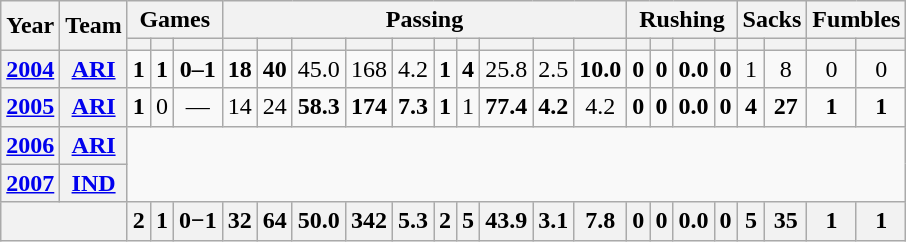<table class="wikitable" style="text-align:center;">
<tr>
<th rowspan="2">Year</th>
<th rowspan="2">Team</th>
<th colspan="3">Games</th>
<th colspan="10">Passing</th>
<th colspan="4">Rushing</th>
<th colspan="2">Sacks</th>
<th colspan="2">Fumbles</th>
</tr>
<tr>
<th></th>
<th></th>
<th></th>
<th></th>
<th></th>
<th></th>
<th></th>
<th></th>
<th></th>
<th></th>
<th></th>
<th></th>
<th></th>
<th></th>
<th></th>
<th></th>
<th></th>
<th></th>
<th></th>
<th></th>
<th></th>
</tr>
<tr>
<th><a href='#'>2004</a></th>
<th><a href='#'>ARI</a></th>
<td><strong>1</strong></td>
<td><strong>1</strong></td>
<td><strong>0–1</strong></td>
<td><strong>18</strong></td>
<td><strong>40</strong></td>
<td>45.0</td>
<td>168</td>
<td>4.2</td>
<td><strong>1</strong></td>
<td><strong>4</strong></td>
<td>25.8</td>
<td>2.5</td>
<td><strong>10.0</strong></td>
<td><strong>0</strong></td>
<td><strong>0</strong></td>
<td><strong>0.0</strong></td>
<td><strong>0</strong></td>
<td>1</td>
<td>8</td>
<td>0</td>
<td>0</td>
</tr>
<tr>
<th><a href='#'>2005</a></th>
<th><a href='#'>ARI</a></th>
<td><strong>1</strong></td>
<td>0</td>
<td>—</td>
<td>14</td>
<td>24</td>
<td><strong>58.3</strong></td>
<td><strong>174</strong></td>
<td><strong>7.3</strong></td>
<td><strong>1</strong></td>
<td>1</td>
<td><strong>77.4</strong></td>
<td><strong>4.2</strong></td>
<td>4.2</td>
<td><strong>0</strong></td>
<td><strong>0</strong></td>
<td><strong>0.0</strong></td>
<td><strong>0</strong></td>
<td><strong>4</strong></td>
<td><strong>27</strong></td>
<td><strong>1</strong></td>
<td><strong>1</strong></td>
</tr>
<tr>
<th><a href='#'>2006</a></th>
<th><a href='#'>ARI</a></th>
<td colspan="21" rowspan="2"></td>
</tr>
<tr>
<th><a href='#'>2007</a></th>
<th><a href='#'>IND</a></th>
</tr>
<tr>
<th colspan="2"></th>
<th>2</th>
<th>1</th>
<th>0−1</th>
<th>32</th>
<th>64</th>
<th>50.0</th>
<th>342</th>
<th>5.3</th>
<th>2</th>
<th>5</th>
<th>43.9</th>
<th>3.1</th>
<th>7.8</th>
<th>0</th>
<th>0</th>
<th>0.0</th>
<th>0</th>
<th>5</th>
<th>35</th>
<th>1</th>
<th>1</th>
</tr>
</table>
